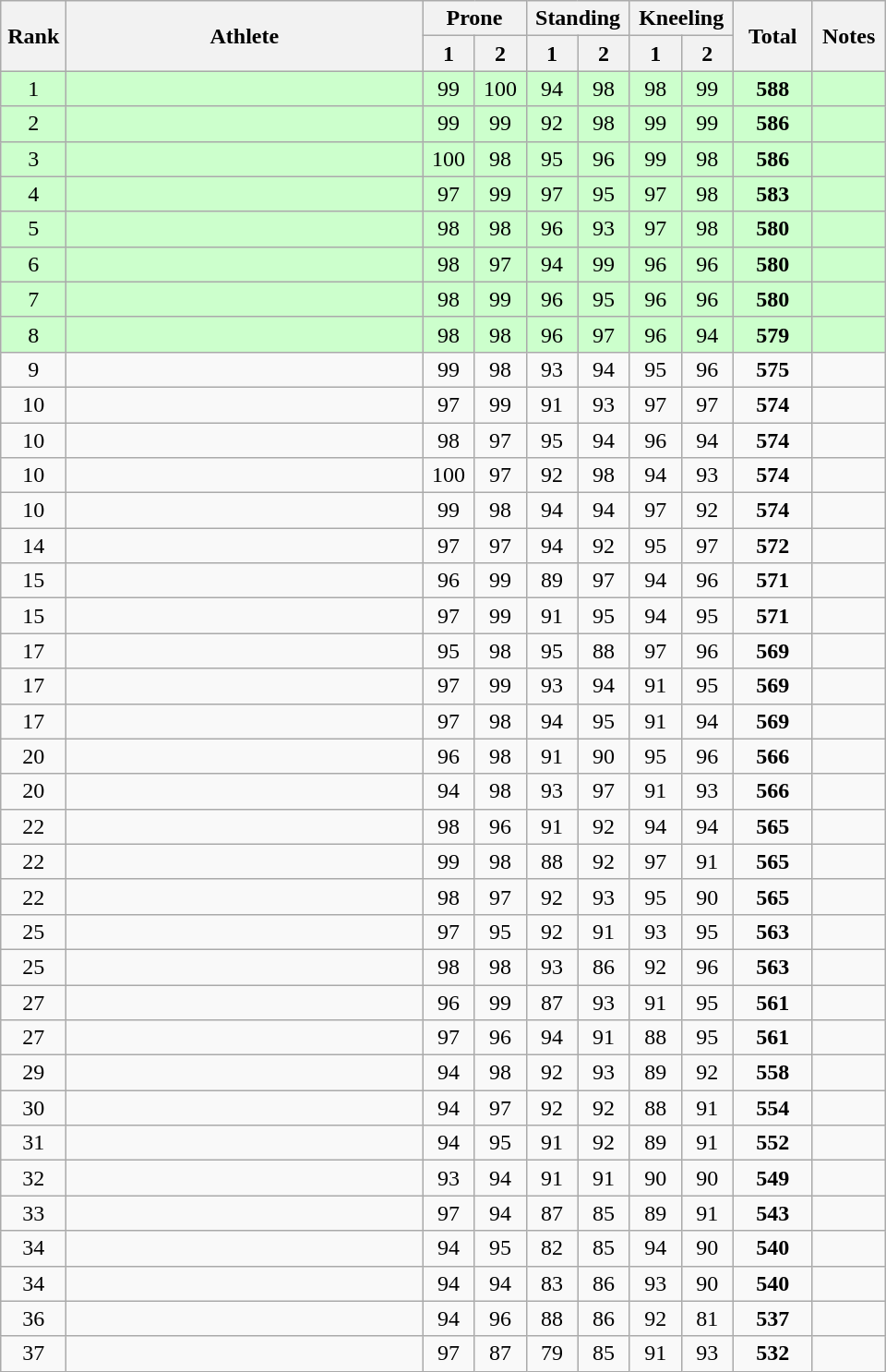<table class="wikitable" style="text-align:center">
<tr>
<th rowspan=2 width=40>Rank</th>
<th rowspan=2 width=250>Athlete</th>
<th colspan=2>Prone</th>
<th colspan=2>Standing</th>
<th colspan=2>Kneeling</th>
<th rowspan=2 width=50>Total</th>
<th rowspan=2 width=45>Notes</th>
</tr>
<tr>
<th width=30>1</th>
<th width=30>2</th>
<th width=30>1</th>
<th width=30>2</th>
<th width=30>1</th>
<th width=30>2</th>
</tr>
<tr bgcolor=ccffcc>
<td>1</td>
<td align=left></td>
<td>99</td>
<td>100</td>
<td>94</td>
<td>98</td>
<td>98</td>
<td>99</td>
<td><strong>588</strong></td>
<td></td>
</tr>
<tr bgcolor=ccffcc>
<td>2</td>
<td align=left></td>
<td>99</td>
<td>99</td>
<td>92</td>
<td>98</td>
<td>99</td>
<td>99</td>
<td><strong>586</strong></td>
<td></td>
</tr>
<tr bgcolor=ccffcc>
<td>3</td>
<td align=left></td>
<td>100</td>
<td>98</td>
<td>95</td>
<td>96</td>
<td>99</td>
<td>98</td>
<td><strong>586</strong></td>
<td></td>
</tr>
<tr bgcolor=ccffcc>
<td>4</td>
<td align=left></td>
<td>97</td>
<td>99</td>
<td>97</td>
<td>95</td>
<td>97</td>
<td>98</td>
<td><strong>583</strong></td>
<td></td>
</tr>
<tr bgcolor=ccffcc>
<td>5</td>
<td align=left></td>
<td>98</td>
<td>98</td>
<td>96</td>
<td>93</td>
<td>97</td>
<td>98</td>
<td><strong>580</strong></td>
<td></td>
</tr>
<tr bgcolor=ccffcc>
<td>6</td>
<td align=left></td>
<td>98</td>
<td>97</td>
<td>94</td>
<td>99</td>
<td>96</td>
<td>96</td>
<td><strong>580</strong></td>
<td></td>
</tr>
<tr bgcolor=ccffcc>
<td>7</td>
<td align=left></td>
<td>98</td>
<td>99</td>
<td>96</td>
<td>95</td>
<td>96</td>
<td>96</td>
<td><strong>580</strong></td>
<td></td>
</tr>
<tr bgcolor=ccffcc>
<td>8</td>
<td align=left></td>
<td>98</td>
<td>98</td>
<td>96</td>
<td>97</td>
<td>96</td>
<td>94</td>
<td><strong>579</strong></td>
<td></td>
</tr>
<tr>
<td>9</td>
<td align=left></td>
<td>99</td>
<td>98</td>
<td>93</td>
<td>94</td>
<td>95</td>
<td>96</td>
<td><strong>575</strong></td>
<td></td>
</tr>
<tr>
<td>10</td>
<td align=left></td>
<td>97</td>
<td>99</td>
<td>91</td>
<td>93</td>
<td>97</td>
<td>97</td>
<td><strong>574</strong></td>
<td></td>
</tr>
<tr>
<td>10</td>
<td align=left></td>
<td>98</td>
<td>97</td>
<td>95</td>
<td>94</td>
<td>96</td>
<td>94</td>
<td><strong>574</strong></td>
<td></td>
</tr>
<tr>
<td>10</td>
<td align=left></td>
<td>100</td>
<td>97</td>
<td>92</td>
<td>98</td>
<td>94</td>
<td>93</td>
<td><strong>574</strong></td>
<td></td>
</tr>
<tr>
<td>10</td>
<td align=left></td>
<td>99</td>
<td>98</td>
<td>94</td>
<td>94</td>
<td>97</td>
<td>92</td>
<td><strong>574</strong></td>
<td></td>
</tr>
<tr>
<td>14</td>
<td align=left></td>
<td>97</td>
<td>97</td>
<td>94</td>
<td>92</td>
<td>95</td>
<td>97</td>
<td><strong>572</strong></td>
<td></td>
</tr>
<tr>
<td>15</td>
<td align=left></td>
<td>96</td>
<td>99</td>
<td>89</td>
<td>97</td>
<td>94</td>
<td>96</td>
<td><strong>571</strong></td>
<td></td>
</tr>
<tr>
<td>15</td>
<td align=left></td>
<td>97</td>
<td>99</td>
<td>91</td>
<td>95</td>
<td>94</td>
<td>95</td>
<td><strong>571</strong></td>
<td></td>
</tr>
<tr>
<td>17</td>
<td align=left></td>
<td>95</td>
<td>98</td>
<td>95</td>
<td>88</td>
<td>97</td>
<td>96</td>
<td><strong>569</strong></td>
<td></td>
</tr>
<tr>
<td>17</td>
<td align=left></td>
<td>97</td>
<td>99</td>
<td>93</td>
<td>94</td>
<td>91</td>
<td>95</td>
<td><strong>569</strong></td>
<td></td>
</tr>
<tr>
<td>17</td>
<td align=left></td>
<td>97</td>
<td>98</td>
<td>94</td>
<td>95</td>
<td>91</td>
<td>94</td>
<td><strong>569</strong></td>
<td></td>
</tr>
<tr>
<td>20</td>
<td align=left></td>
<td>96</td>
<td>98</td>
<td>91</td>
<td>90</td>
<td>95</td>
<td>96</td>
<td><strong>566</strong></td>
<td></td>
</tr>
<tr>
<td>20</td>
<td align=left></td>
<td>94</td>
<td>98</td>
<td>93</td>
<td>97</td>
<td>91</td>
<td>93</td>
<td><strong>566</strong></td>
<td></td>
</tr>
<tr>
<td>22</td>
<td align=left></td>
<td>98</td>
<td>96</td>
<td>91</td>
<td>92</td>
<td>94</td>
<td>94</td>
<td><strong>565</strong></td>
<td></td>
</tr>
<tr>
<td>22</td>
<td align=left></td>
<td>99</td>
<td>98</td>
<td>88</td>
<td>92</td>
<td>97</td>
<td>91</td>
<td><strong>565</strong></td>
<td></td>
</tr>
<tr>
<td>22</td>
<td align=left></td>
<td>98</td>
<td>97</td>
<td>92</td>
<td>93</td>
<td>95</td>
<td>90</td>
<td><strong>565</strong></td>
<td></td>
</tr>
<tr>
<td>25</td>
<td align=left></td>
<td>97</td>
<td>95</td>
<td>92</td>
<td>91</td>
<td>93</td>
<td>95</td>
<td><strong>563</strong></td>
<td></td>
</tr>
<tr>
<td>25</td>
<td align=left></td>
<td>98</td>
<td>98</td>
<td>93</td>
<td>86</td>
<td>92</td>
<td>96</td>
<td><strong>563</strong></td>
<td></td>
</tr>
<tr>
<td>27</td>
<td align=left></td>
<td>96</td>
<td>99</td>
<td>87</td>
<td>93</td>
<td>91</td>
<td>95</td>
<td><strong>561</strong></td>
<td></td>
</tr>
<tr>
<td>27</td>
<td align=left></td>
<td>97</td>
<td>96</td>
<td>94</td>
<td>91</td>
<td>88</td>
<td>95</td>
<td><strong>561</strong></td>
<td></td>
</tr>
<tr>
<td>29</td>
<td align=left></td>
<td>94</td>
<td>98</td>
<td>92</td>
<td>93</td>
<td>89</td>
<td>92</td>
<td><strong>558</strong></td>
<td></td>
</tr>
<tr>
<td>30</td>
<td align=left></td>
<td>94</td>
<td>97</td>
<td>92</td>
<td>92</td>
<td>88</td>
<td>91</td>
<td><strong>554</strong></td>
<td></td>
</tr>
<tr>
<td>31</td>
<td align=left></td>
<td>94</td>
<td>95</td>
<td>91</td>
<td>92</td>
<td>89</td>
<td>91</td>
<td><strong>552</strong></td>
<td></td>
</tr>
<tr>
<td>32</td>
<td align=left></td>
<td>93</td>
<td>94</td>
<td>91</td>
<td>91</td>
<td>90</td>
<td>90</td>
<td><strong>549</strong></td>
<td></td>
</tr>
<tr>
<td>33</td>
<td align=left></td>
<td>97</td>
<td>94</td>
<td>87</td>
<td>85</td>
<td>89</td>
<td>91</td>
<td><strong>543</strong></td>
<td></td>
</tr>
<tr>
<td>34</td>
<td align=left></td>
<td>94</td>
<td>95</td>
<td>82</td>
<td>85</td>
<td>94</td>
<td>90</td>
<td><strong>540</strong></td>
<td></td>
</tr>
<tr>
<td>34</td>
<td align=left></td>
<td>94</td>
<td>94</td>
<td>83</td>
<td>86</td>
<td>93</td>
<td>90</td>
<td><strong>540</strong></td>
<td></td>
</tr>
<tr>
<td>36</td>
<td align=left></td>
<td>94</td>
<td>96</td>
<td>88</td>
<td>86</td>
<td>92</td>
<td>81</td>
<td><strong>537</strong></td>
<td></td>
</tr>
<tr>
<td>37</td>
<td align=left></td>
<td>97</td>
<td>87</td>
<td>79</td>
<td>85</td>
<td>91</td>
<td>93</td>
<td><strong>532</strong></td>
<td></td>
</tr>
</table>
